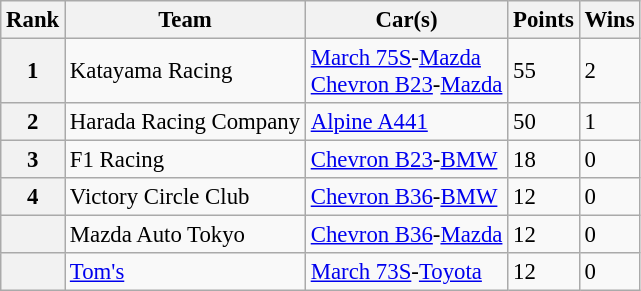<table class="wikitable" style="font-size: 95%;">
<tr>
<th>Rank</th>
<th>Team</th>
<th>Car(s)</th>
<th>Points</th>
<th>Wins</th>
</tr>
<tr>
<th>1</th>
<td>  Katayama Racing</td>
<td><a href='#'>March 75S</a>-<a href='#'>Mazda</a><br><a href='#'>Chevron B23</a>-<a href='#'>Mazda</a></td>
<td>55</td>
<td>2</td>
</tr>
<tr>
<th>2</th>
<td> Harada Racing Company</td>
<td><a href='#'>Alpine A441</a></td>
<td>50</td>
<td>1</td>
</tr>
<tr>
<th>3</th>
<td> F1 Racing</td>
<td><a href='#'>Chevron B23</a>-<a href='#'>BMW</a></td>
<td>18</td>
<td>0</td>
</tr>
<tr>
<th>4</th>
<td> Victory Circle Club</td>
<td><a href='#'>Chevron B36</a>-<a href='#'>BMW</a></td>
<td>12</td>
<td>0</td>
</tr>
<tr>
<th></th>
<td> Mazda Auto Tokyo</td>
<td><a href='#'>Chevron B36</a>-<a href='#'>Mazda</a></td>
<td>12</td>
<td>0</td>
</tr>
<tr>
<th></th>
<td> <a href='#'>Tom's</a></td>
<td><a href='#'>March 73S</a>-<a href='#'>Toyota</a></td>
<td>12</td>
<td>0</td>
</tr>
</table>
